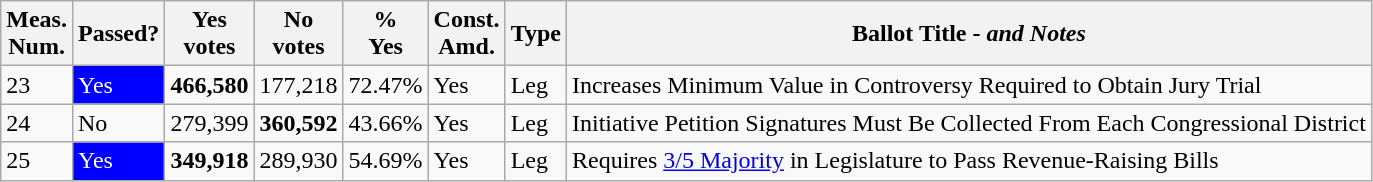<table class="wikitable sortable">
<tr>
<th>Meas.<br>Num.</th>
<th>Passed?</th>
<th>Yes<br>votes</th>
<th>No<br>votes</th>
<th>%<br>Yes</th>
<th>Const.<br>Amd.</th>
<th>Type</th>
<th>Ballot Title - <em>and Notes</em></th>
</tr>
<tr>
<td>23</td>
<td style="background:blue;color:white">Yes</td>
<td><strong>466,580</strong></td>
<td>177,218</td>
<td>72.47%</td>
<td>Yes</td>
<td>Leg</td>
<td>Increases Minimum Value in Controversy Required to Obtain Jury Trial</td>
</tr>
<tr>
<td>24</td>
<td>No</td>
<td>279,399</td>
<td><strong>360,592</strong></td>
<td>43.66%</td>
<td>Yes</td>
<td>Leg</td>
<td>Initiative Petition Signatures Must Be Collected From Each Congressional District</td>
</tr>
<tr>
<td>25</td>
<td style="background:blue;color:white">Yes</td>
<td><strong>349,918</strong></td>
<td>289,930</td>
<td>54.69%</td>
<td>Yes</td>
<td>Leg</td>
<td>Requires <a href='#'>3/5 Majority</a> in Legislature to Pass Revenue-Raising Bills</td>
</tr>
</table>
